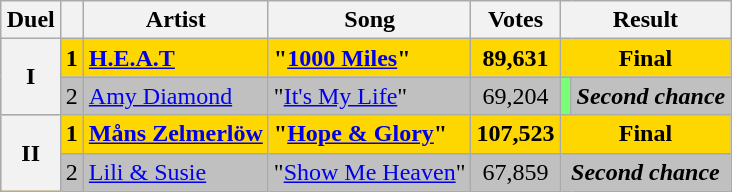<table class="sortable wikitable" style="margin: 1em auto 1em auto; text-align:center;">
<tr>
<th>Duel</th>
<th></th>
<th>Artist</th>
<th>Song</th>
<th>Votes</th>
<th colspan="2" class="unsortable">Result</th>
</tr>
<tr style="background:gold;">
<th rowspan="2">I</th>
<td><strong>1</strong></td>
<td align="left"><strong><a href='#'>H.E.A.T</a></strong></td>
<td align="left"><strong>"<a href='#'>1000 Miles</a>"</strong></td>
<td><strong>89,631</strong></td>
<td colspan="2"><strong>Final</strong></td>
</tr>
<tr style="background:silver;">
<td>2</td>
<td align="left"><a href='#'>Amy Diamond</a></td>
<td align="left">"<a href='#'>It's My Life</a>"</td>
<td>69,204</td>
<td style="background:#78FF78;"></td>
<td><strong><em>Second chance</em></strong></td>
</tr>
<tr style="background:gold;">
<th rowspan="2">II</th>
<td><strong>1</strong></td>
<td align="left"><strong><a href='#'>Måns Zelmerlöw</a></strong></td>
<td align="left"><strong>"<a href='#'>Hope & Glory</a>"</strong></td>
<td><strong>107,523</strong></td>
<td colspan="2"><strong>Final</strong></td>
</tr>
<tr style="background:silver;">
<td>2</td>
<td align="left"><a href='#'>Lili & Susie</a></td>
<td align="left">"<a href='#'>Show Me Heaven</a>"</td>
<td>67,859</td>
<td colspan="2"><strong><em>Second chance</em></strong></td>
</tr>
</table>
